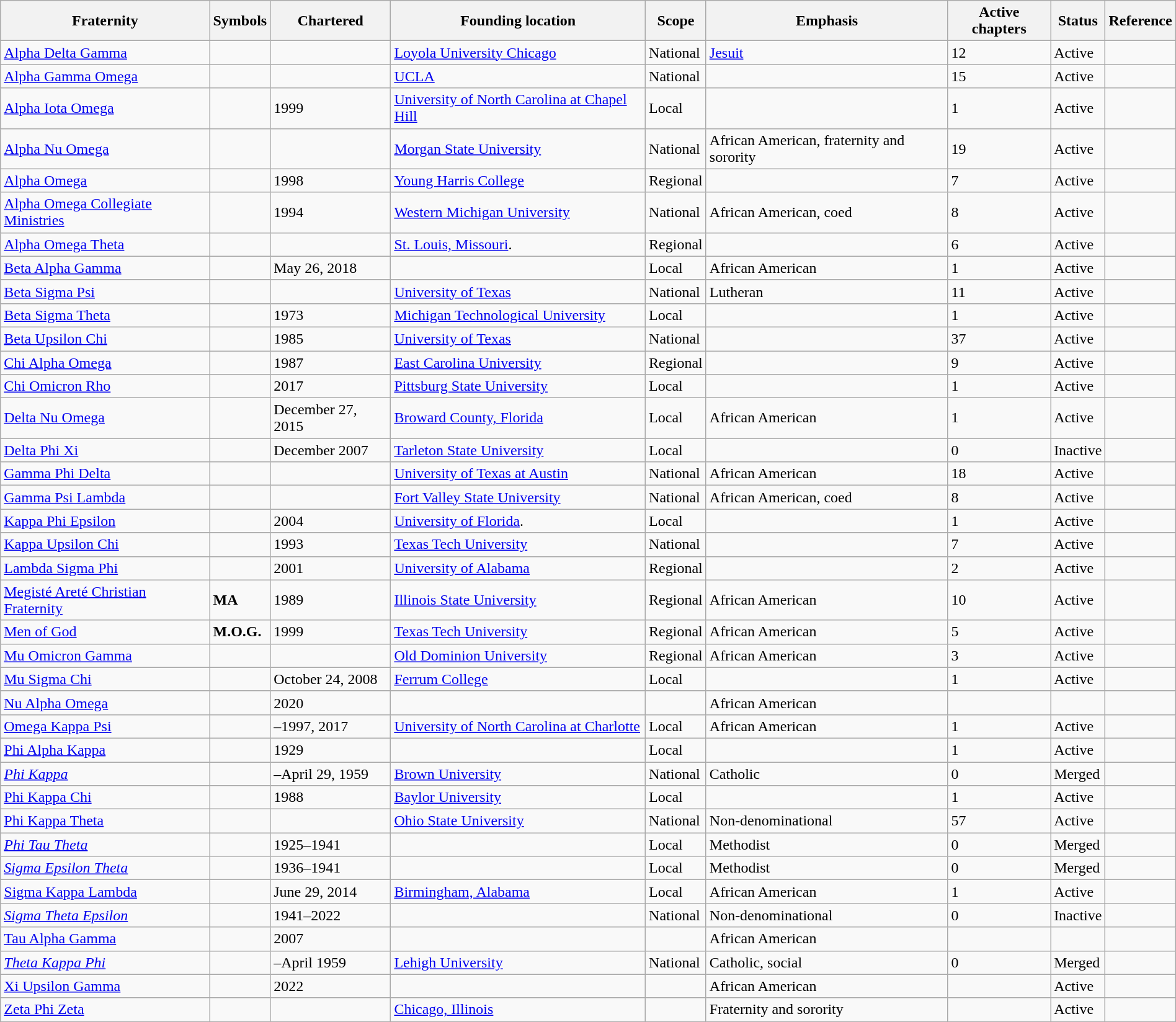<table class="sortable wikitable" style="width:100%;">
<tr>
<th>Fraternity</th>
<th>Symbols</th>
<th>Chartered</th>
<th>Founding location</th>
<th>Scope</th>
<th>Emphasis</th>
<th>Active chapters</th>
<th>Status</th>
<th>Reference</th>
</tr>
<tr>
<td><a href='#'>Alpha Delta Gamma</a></td>
<td><strong></strong></td>
<td></td>
<td><a href='#'>Loyola University Chicago</a></td>
<td>National</td>
<td><a href='#'>Jesuit</a></td>
<td>12</td>
<td>Active</td>
<td></td>
</tr>
<tr>
<td><a href='#'>Alpha Gamma Omega</a></td>
<td><strong></strong></td>
<td></td>
<td><a href='#'>UCLA</a></td>
<td>National</td>
<td></td>
<td>15</td>
<td>Active</td>
<td></td>
</tr>
<tr>
<td><a href='#'>Alpha Iota Omega</a></td>
<td><strong></strong></td>
<td>1999</td>
<td><a href='#'>University of North Carolina at Chapel Hill</a></td>
<td>Local</td>
<td></td>
<td>1</td>
<td>Active</td>
<td></td>
</tr>
<tr>
<td><a href='#'>Alpha Nu Omega</a></td>
<td><strong></strong></td>
<td></td>
<td><a href='#'>Morgan State University</a></td>
<td>National</td>
<td>African American, fraternity and sorority</td>
<td>19</td>
<td>Active</td>
<td></td>
</tr>
<tr>
<td><a href='#'>Alpha Omega</a></td>
<td><strong></strong></td>
<td>1998</td>
<td><a href='#'>Young Harris College</a></td>
<td>Regional</td>
<td></td>
<td>7</td>
<td>Active</td>
<td></td>
</tr>
<tr>
<td><a href='#'>Alpha Omega Collegiate Ministries</a></td>
<td><strong></strong></td>
<td>1994</td>
<td><a href='#'>Western Michigan University</a></td>
<td>National</td>
<td>African American, coed</td>
<td>8</td>
<td>Active</td>
<td></td>
</tr>
<tr>
<td><a href='#'>Alpha Omega Theta</a></td>
<td><strong></strong></td>
<td></td>
<td><a href='#'>St. Louis, Missouri</a>.</td>
<td>Regional</td>
<td></td>
<td>6</td>
<td>Active</td>
<td></td>
</tr>
<tr>
<td><a href='#'>Beta Alpha Gamma</a></td>
<td><strong></strong></td>
<td>May 26, 2018</td>
<td></td>
<td>Local</td>
<td>African American</td>
<td>1</td>
<td>Active</td>
<td></td>
</tr>
<tr>
<td><a href='#'>Beta Sigma Psi</a></td>
<td><strong></strong></td>
<td></td>
<td><a href='#'>University of Texas</a></td>
<td>National</td>
<td>Lutheran</td>
<td>11</td>
<td>Active</td>
<td></td>
</tr>
<tr>
<td><a href='#'>Beta Sigma Theta</a></td>
<td><strong></strong></td>
<td>1973</td>
<td><a href='#'>Michigan Technological University</a></td>
<td>Local</td>
<td></td>
<td>1</td>
<td>Active</td>
<td></td>
</tr>
<tr>
<td><a href='#'>Beta Upsilon Chi</a></td>
<td><strong></strong></td>
<td>1985</td>
<td><a href='#'>University of Texas</a></td>
<td>National</td>
<td></td>
<td>37</td>
<td>Active</td>
<td></td>
</tr>
<tr>
<td><a href='#'>Chi Alpha Omega</a></td>
<td><strong></strong></td>
<td>1987</td>
<td><a href='#'>East Carolina University</a></td>
<td>Regional</td>
<td></td>
<td>9</td>
<td>Active</td>
<td></td>
</tr>
<tr>
<td><a href='#'>Chi Omicron Rho</a></td>
<td><strong></strong></td>
<td>2017</td>
<td><a href='#'>Pittsburg State University</a></td>
<td>Local</td>
<td></td>
<td>1</td>
<td>Active</td>
<td></td>
</tr>
<tr>
<td><a href='#'>Delta Nu Omega</a></td>
<td><strong></strong></td>
<td>December 27, 2015</td>
<td><a href='#'>Broward County, Florida</a></td>
<td>Local</td>
<td>African American</td>
<td>1</td>
<td>Active</td>
<td></td>
</tr>
<tr>
<td><a href='#'>Delta Phi Xi</a></td>
<td><strong></strong></td>
<td>December 2007</td>
<td><a href='#'>Tarleton State University</a></td>
<td>Local</td>
<td></td>
<td>0</td>
<td>Inactive</td>
<td></td>
</tr>
<tr>
<td><a href='#'>Gamma Phi Delta</a></td>
<td><strong></strong></td>
<td></td>
<td><a href='#'>University of Texas at Austin</a></td>
<td>National</td>
<td>African American</td>
<td>18</td>
<td>Active</td>
<td></td>
</tr>
<tr>
<td><a href='#'>Gamma Psi Lambda</a></td>
<td><strong></strong></td>
<td></td>
<td><a href='#'>Fort Valley State University</a></td>
<td>National</td>
<td>African American, coed</td>
<td>8</td>
<td>Active</td>
<td></td>
</tr>
<tr>
<td><a href='#'>Kappa Phi Epsilon</a></td>
<td><strong></strong></td>
<td>2004</td>
<td><a href='#'>University of Florida</a>.</td>
<td>Local</td>
<td></td>
<td>1</td>
<td>Active</td>
<td></td>
</tr>
<tr>
<td><a href='#'>Kappa Upsilon Chi</a></td>
<td><strong></strong></td>
<td>1993</td>
<td><a href='#'>Texas Tech University</a></td>
<td>National</td>
<td></td>
<td>7</td>
<td>Active</td>
<td></td>
</tr>
<tr>
<td><a href='#'>Lambda Sigma Phi</a></td>
<td><strong></strong></td>
<td>2001</td>
<td><a href='#'>University of Alabama</a></td>
<td>Regional</td>
<td></td>
<td>2</td>
<td>Active</td>
<td></td>
</tr>
<tr>
<td><a href='#'>Megisté Areté Christian Fraternity</a></td>
<td><strong>MA</strong></td>
<td>1989</td>
<td><a href='#'>Illinois State University</a></td>
<td>Regional</td>
<td>African American</td>
<td>10</td>
<td>Active</td>
<td></td>
</tr>
<tr>
<td><a href='#'>Men of God</a></td>
<td><strong>M.O.G.</strong></td>
<td>1999</td>
<td><a href='#'>Texas Tech University</a></td>
<td>Regional</td>
<td>African American</td>
<td>5</td>
<td>Active</td>
<td></td>
</tr>
<tr>
<td><a href='#'>Mu Omicron Gamma</a></td>
<td><strong></strong></td>
<td></td>
<td><a href='#'>Old Dominion University</a></td>
<td>Regional</td>
<td>African American</td>
<td>3</td>
<td>Active</td>
<td></td>
</tr>
<tr>
<td><a href='#'>Mu Sigma Chi</a></td>
<td><strong></strong></td>
<td>October 24, 2008</td>
<td><a href='#'>Ferrum College</a></td>
<td>Local</td>
<td></td>
<td>1</td>
<td>Active</td>
<td></td>
</tr>
<tr>
<td><a href='#'>Nu Alpha Omega</a></td>
<td><strong></strong></td>
<td>2020</td>
<td></td>
<td></td>
<td>African American</td>
<td></td>
<td></td>
<td></td>
</tr>
<tr>
<td><a href='#'>Omega Kappa Psi</a></td>
<td><strong></strong></td>
<td>–1997, 2017</td>
<td><a href='#'>University of North Carolina at Charlotte</a></td>
<td>Local</td>
<td>African American</td>
<td>1</td>
<td>Active</td>
<td></td>
</tr>
<tr>
<td><a href='#'>Phi Alpha Kappa</a></td>
<td><strong></strong></td>
<td>1929</td>
<td></td>
<td>Local</td>
<td></td>
<td>1</td>
<td>Active</td>
<td></td>
</tr>
<tr>
<td><em><a href='#'>Phi Kappa</a></em></td>
<td><strong></strong></td>
<td> –April 29, 1959</td>
<td><a href='#'>Brown University</a></td>
<td>National</td>
<td>Catholic</td>
<td>0</td>
<td>Merged</td>
<td></td>
</tr>
<tr>
<td><a href='#'>Phi Kappa Chi</a></td>
<td><strong></strong></td>
<td>1988</td>
<td><a href='#'>Baylor University</a></td>
<td>Local</td>
<td></td>
<td>1</td>
<td>Active</td>
<td></td>
</tr>
<tr>
<td><a href='#'>Phi Kappa Theta</a></td>
<td><strong></strong></td>
<td></td>
<td><a href='#'>Ohio State University</a></td>
<td>National</td>
<td>Non-denominational</td>
<td>57</td>
<td>Active</td>
<td></td>
</tr>
<tr>
<td><em><a href='#'>Phi Tau Theta</a></em></td>
<td><strong></strong></td>
<td>1925–1941</td>
<td></td>
<td>Local</td>
<td>Methodist</td>
<td>0</td>
<td>Merged</td>
<td></td>
</tr>
<tr>
<td><em><a href='#'>Sigma Epsilon Theta</a></em></td>
<td><strong></strong></td>
<td>1936–1941</td>
<td></td>
<td>Local</td>
<td>Methodist</td>
<td>0</td>
<td>Merged</td>
<td></td>
</tr>
<tr>
<td><a href='#'>Sigma Kappa Lambda</a></td>
<td><strong></strong></td>
<td>June 29, 2014</td>
<td><a href='#'>Birmingham, Alabama</a></td>
<td>Local</td>
<td>African American</td>
<td>1</td>
<td>Active</td>
<td></td>
</tr>
<tr>
<td><em><a href='#'>Sigma Theta Epsilon</a></em></td>
<td><strong></strong></td>
<td>1941–2022</td>
<td></td>
<td>National</td>
<td>Non-denominational</td>
<td>0</td>
<td>Inactive</td>
<td></td>
</tr>
<tr>
<td><a href='#'>Tau Alpha Gamma</a></td>
<td><strong></strong></td>
<td>2007</td>
<td></td>
<td></td>
<td>African American</td>
<td></td>
<td></td>
<td></td>
</tr>
<tr>
<td><em><a href='#'>Theta Kappa Phi</a></em></td>
<td><strong></strong></td>
<td>–April 1959</td>
<td><a href='#'>Lehigh University</a></td>
<td>National</td>
<td>Catholic, social</td>
<td>0</td>
<td>Merged</td>
<td></td>
</tr>
<tr>
<td><a href='#'>Xi Upsilon Gamma</a></td>
<td><strong></strong></td>
<td>2022</td>
<td></td>
<td></td>
<td>African American</td>
<td></td>
<td>Active</td>
<td></td>
</tr>
<tr>
<td><a href='#'>Zeta Phi Zeta</a></td>
<td><strong></strong></td>
<td></td>
<td><a href='#'>Chicago, Illinois</a></td>
<td></td>
<td>Fraternity and sorority</td>
<td></td>
<td>Active</td>
<td></td>
</tr>
</table>
